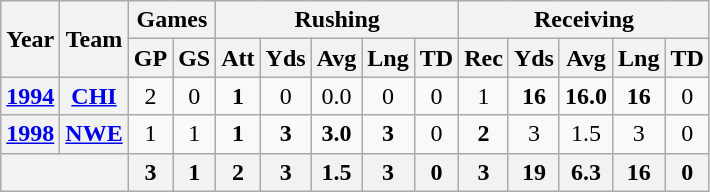<table class="wikitable" style="text-align:center;">
<tr>
<th rowspan="2">Year</th>
<th rowspan="2">Team</th>
<th colspan="2">Games</th>
<th colspan="5">Rushing</th>
<th colspan="5">Receiving</th>
</tr>
<tr>
<th>GP</th>
<th>GS</th>
<th>Att</th>
<th>Yds</th>
<th>Avg</th>
<th>Lng</th>
<th>TD</th>
<th>Rec</th>
<th>Yds</th>
<th>Avg</th>
<th>Lng</th>
<th>TD</th>
</tr>
<tr>
<th><a href='#'>1994</a></th>
<th><a href='#'>CHI</a></th>
<td>2</td>
<td>0</td>
<td><strong>1</strong></td>
<td>0</td>
<td>0.0</td>
<td>0</td>
<td>0</td>
<td>1</td>
<td><strong>16</strong></td>
<td><strong>16.0</strong></td>
<td><strong>16</strong></td>
<td>0</td>
</tr>
<tr>
<th><a href='#'>1998</a></th>
<th><a href='#'>NWE</a></th>
<td>1</td>
<td>1</td>
<td><strong>1</strong></td>
<td><strong>3</strong></td>
<td><strong>3.0</strong></td>
<td><strong>3</strong></td>
<td>0</td>
<td><strong>2</strong></td>
<td>3</td>
<td>1.5</td>
<td>3</td>
<td>0</td>
</tr>
<tr>
<th colspan="2"></th>
<th>3</th>
<th>1</th>
<th>2</th>
<th>3</th>
<th>1.5</th>
<th>3</th>
<th>0</th>
<th>3</th>
<th>19</th>
<th>6.3</th>
<th>16</th>
<th>0</th>
</tr>
</table>
